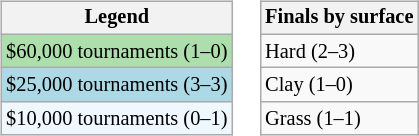<table>
<tr valign=top>
<td><br><table class=wikitable style="font-size:85%">
<tr>
<th>Legend</th>
</tr>
<tr style="background:#addfad">
<td>$60,000 tournaments (1–0)</td>
</tr>
<tr style="background:lightblue;">
<td>$25,000 tournaments (3–3)</td>
</tr>
<tr style="background:#f0f8ff;">
<td>$10,000 tournaments (0–1)</td>
</tr>
</table>
</td>
<td><br><table class=wikitable style="font-size:85%">
<tr>
<th>Finals by surface</th>
</tr>
<tr>
<td>Hard (2–3)</td>
</tr>
<tr>
<td>Clay (1–0)</td>
</tr>
<tr>
<td>Grass (1–1)</td>
</tr>
</table>
</td>
</tr>
</table>
